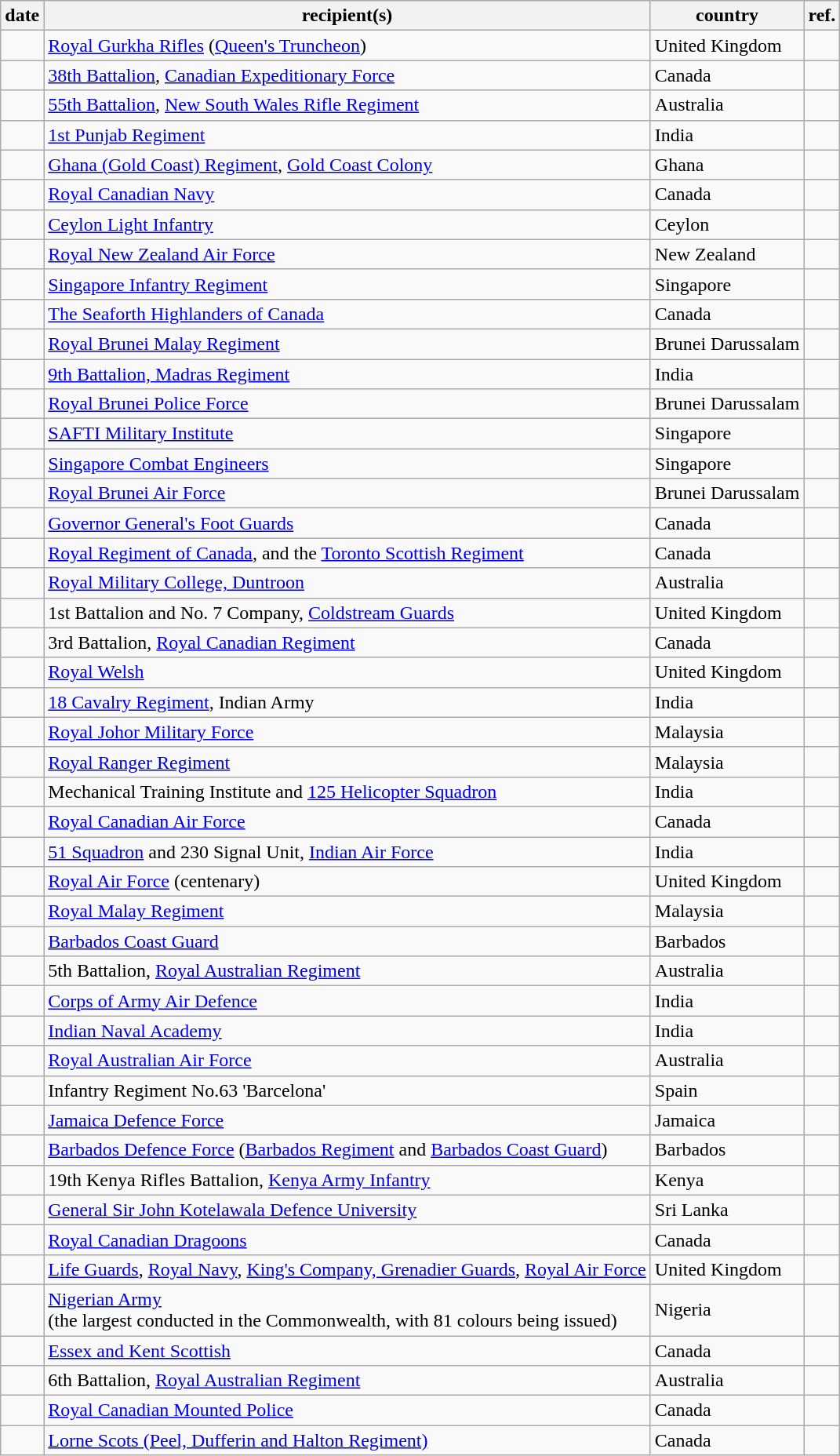<table class="wikitable sortable">
<tr>
<th>date</th>
<th>recipient(s)</th>
<th>country</th>
<th>ref.</th>
</tr>
<tr>
<td></td>
<td><a href='#'>Royal Gurkha Rifles</a> (<a href='#'>Queen's Truncheon</a>)</td>
<td>United Kingdom</td>
<td></td>
</tr>
<tr>
<td></td>
<td><a href='#'>38th Battalion</a>, <a href='#'>Canadian Expeditionary Force</a></td>
<td>Canada</td>
<td></td>
</tr>
<tr>
<td></td>
<td><a href='#'>55th Battalion</a>, <a href='#'>New South Wales Rifle Regiment</a></td>
<td>Australia</td>
<td></td>
</tr>
<tr>
<td></td>
<td><a href='#'>1st Punjab Regiment</a></td>
<td>India</td>
<td></td>
</tr>
<tr>
<td></td>
<td><a href='#'>Ghana (Gold Coast) Regiment</a>, <a href='#'>Gold Coast Colony</a></td>
<td>Ghana</td>
<td></td>
</tr>
<tr>
<td></td>
<td><a href='#'>Royal Canadian Navy</a></td>
<td>Canada</td>
<td></td>
</tr>
<tr>
<td></td>
<td><a href='#'>Ceylon Light Infantry</a></td>
<td>Ceylon</td>
<td></td>
</tr>
<tr>
<td></td>
<td><a href='#'>Royal New Zealand Air Force</a></td>
<td>New Zealand</td>
<td></td>
</tr>
<tr>
<td></td>
<td><a href='#'>Singapore Infantry Regiment</a></td>
<td>Singapore</td>
<td></td>
</tr>
<tr>
<td></td>
<td><a href='#'>The Seaforth Highlanders of Canada</a></td>
<td>Canada</td>
<td></td>
</tr>
<tr>
<td></td>
<td><a href='#'>Royal Brunei Malay Regiment</a></td>
<td>Brunei Darussalam</td>
<td></td>
</tr>
<tr>
<td></td>
<td><a href='#'>9th Battalion, Madras Regiment</a></td>
<td>India</td>
<td></td>
</tr>
<tr>
<td></td>
<td><a href='#'>Royal Brunei Police Force</a></td>
<td>Brunei Darussalam</td>
<td></td>
</tr>
<tr>
<td></td>
<td><a href='#'>SAFTI Military Institute</a></td>
<td>Singapore</td>
<td></td>
</tr>
<tr>
<td></td>
<td><a href='#'>Singapore Combat Engineers</a></td>
<td>Singapore</td>
<td></td>
</tr>
<tr>
<td></td>
<td><a href='#'>Royal Brunei Air Force</a></td>
<td>Brunei Darussalam</td>
<td></td>
</tr>
<tr>
<td></td>
<td><a href='#'>Governor General's Foot Guards</a></td>
<td>Canada</td>
<td></td>
</tr>
<tr>
<td></td>
<td><a href='#'>Royal Regiment of Canada</a>, and the <a href='#'>Toronto Scottish Regiment</a></td>
<td>Canada</td>
<td></td>
</tr>
<tr>
<td></td>
<td><a href='#'>Royal Military College, Duntroon</a></td>
<td>Australia</td>
<td></td>
</tr>
<tr>
<td></td>
<td>1st Battalion and No. 7 Company, <a href='#'>Coldstream Guards</a></td>
<td>United Kingdom</td>
<td></td>
</tr>
<tr>
<td></td>
<td>3rd Battalion, <a href='#'>Royal Canadian Regiment</a></td>
<td>Canada</td>
<td></td>
</tr>
<tr>
<td></td>
<td><a href='#'>Royal Welsh</a></td>
<td>United Kingdom</td>
<td></td>
</tr>
<tr>
<td></td>
<td><a href='#'>18 Cavalry Regiment</a>, Indian Army</td>
<td>India</td>
<td></td>
</tr>
<tr>
<td></td>
<td><a href='#'>Royal Johor Military Force</a></td>
<td>Malaysia</td>
<td></td>
</tr>
<tr>
<td></td>
<td><a href='#'>Royal Ranger Regiment</a></td>
<td>Malaysia</td>
<td></td>
</tr>
<tr>
<td></td>
<td>Mechanical Training Institute and <a href='#'>125 Helicopter Squadron</a></td>
<td>India</td>
<td></td>
</tr>
<tr>
<td></td>
<td><a href='#'>Royal Canadian Air Force</a></td>
<td>Canada</td>
<td></td>
</tr>
<tr>
<td></td>
<td><a href='#'>51 Squadron</a> and 230 Signal Unit, <a href='#'>Indian Air Force</a></td>
<td>India</td>
<td></td>
</tr>
<tr>
<td></td>
<td><a href='#'>Royal Air Force</a> (centenary)</td>
<td>United Kingdom</td>
<td></td>
</tr>
<tr>
<td></td>
<td><a href='#'>Royal Malay Regiment</a></td>
<td>Malaysia</td>
<td></td>
</tr>
<tr>
<td></td>
<td><a href='#'>Barbados Coast Guard</a></td>
<td>Barbados</td>
<td></td>
</tr>
<tr>
<td></td>
<td>5th Battalion, <a href='#'>Royal Australian Regiment</a></td>
<td>Australia</td>
<td></td>
</tr>
<tr>
<td></td>
<td><a href='#'>Corps of Army Air Defence</a></td>
<td>India</td>
<td></td>
</tr>
<tr>
<td></td>
<td><a href='#'>Indian Naval Academy</a></td>
<td>India</td>
<td></td>
</tr>
<tr>
<td></td>
<td><a href='#'>Royal Australian Air Force</a></td>
<td>Australia</td>
<td></td>
</tr>
<tr>
<td></td>
<td>Infantry Regiment No.63 'Barcelona'</td>
<td>Spain</td>
<td></td>
</tr>
<tr>
<td></td>
<td><a href='#'>Jamaica Defence Force</a></td>
<td>Jamaica</td>
<td></td>
</tr>
<tr>
<td></td>
<td><a href='#'>Barbados Defence Force</a> (<a href='#'>Barbados Regiment</a> and <a href='#'>Barbados Coast Guard</a>)</td>
<td>Barbados</td>
<td></td>
</tr>
<tr>
<td></td>
<td>19th Kenya Rifles Battalion, <a href='#'>Kenya Army Infantry</a></td>
<td>Kenya</td>
<td></td>
</tr>
<tr>
<td></td>
<td><a href='#'>General Sir John Kotelawala Defence University</a></td>
<td>Sri Lanka</td>
<td></td>
</tr>
<tr>
<td></td>
<td><a href='#'>Royal Canadian Dragoons</a></td>
<td>Canada</td>
<td></td>
</tr>
<tr>
<td></td>
<td><a href='#'>Life Guards</a>, <a href='#'>Royal Navy</a>, <a href='#'>King's Company, Grenadier Guards</a>, <a href='#'>Royal Air Force</a></td>
<td>United Kingdom</td>
<td></td>
</tr>
<tr>
<td></td>
<td><a href='#'>Nigerian Army</a><br>(the largest conducted in the Commonwealth, with 81 colours being issued)</td>
<td>Nigeria</td>
<td></td>
</tr>
<tr>
<td></td>
<td><a href='#'>Essex and Kent Scottish</a></td>
<td>Canada</td>
<td></td>
</tr>
<tr>
<td></td>
<td>6th Battalion, <a href='#'>Royal Australian Regiment</a></td>
<td>Australia</td>
<td></td>
</tr>
<tr>
<td></td>
<td><a href='#'>Royal Canadian Mounted Police</a></td>
<td>Canada</td>
<td></td>
</tr>
<tr>
<td></td>
<td><a href='#'>Lorne Scots (Peel, Dufferin and Halton Regiment)</a></td>
<td>Canada</td>
<td></td>
</tr>
</table>
